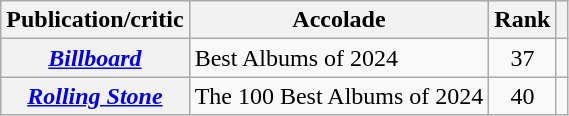<table class="wikitable sortable plainrowheaders">
<tr>
<th scope="col">Publication/critic</th>
<th scope="col">Accolade</th>
<th scope="col">Rank</th>
<th scope="col" class="unsortable"></th>
</tr>
<tr>
<th scope="row"><em><a href='#'>Billboard</a></em></th>
<td>Best Albums of 2024</td>
<td style="text-align: center;">37</td>
<td style="text-align: center;"></td>
</tr>
<tr>
<th scope="row"><em><a href='#'>Rolling Stone</a></em></th>
<td>The 100 Best Albums of 2024</td>
<td style="text-align: center;">40</td>
<td style="text-align: center;"></td>
</tr>
</table>
